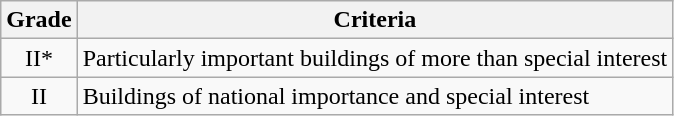<table class="wikitable">
<tr>
<th>Grade</th>
<th>Criteria</th>
</tr>
<tr>
<td align="center" >II*</td>
<td>Particularly important buildings of more than special interest</td>
</tr>
<tr>
<td align="center" >II</td>
<td>Buildings of national importance and special interest</td>
</tr>
</table>
